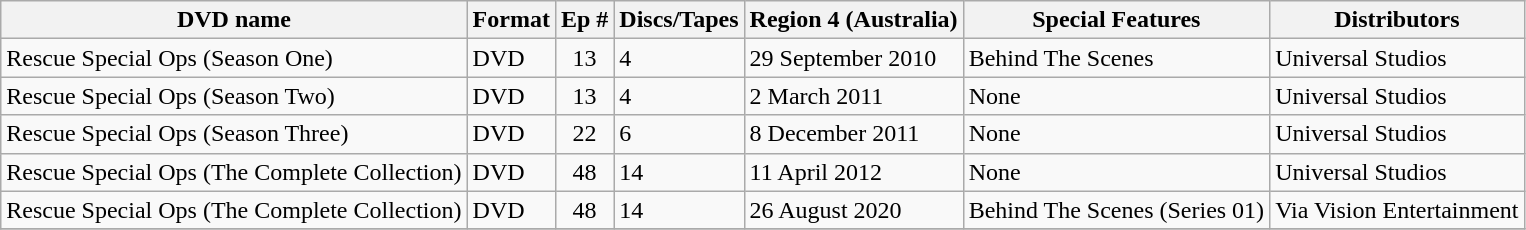<table class="wikitable">
<tr>
<th>DVD name</th>
<th>Format</th>
<th>Ep #</th>
<th>Discs/Tapes</th>
<th>Region 4 (Australia)</th>
<th>Special Features</th>
<th>Distributors</th>
</tr>
<tr>
<td>Rescue Special Ops (Season One)</td>
<td>DVD</td>
<td style="text-align:center;">13</td>
<td>4</td>
<td>29 September 2010</td>
<td>Behind The Scenes</td>
<td>Universal Studios</td>
</tr>
<tr>
<td>Rescue Special Ops (Season Two)</td>
<td>DVD</td>
<td style="text-align:center;">13</td>
<td>4</td>
<td>2 March 2011</td>
<td>None</td>
<td>Universal Studios</td>
</tr>
<tr>
<td>Rescue Special Ops (Season Three)</td>
<td>DVD</td>
<td style="text-align:center;">22</td>
<td>6</td>
<td>8 December 2011</td>
<td>None</td>
<td>Universal Studios</td>
</tr>
<tr>
<td>Rescue Special Ops (The Complete Collection)</td>
<td>DVD</td>
<td style="text-align:center;">48</td>
<td>14</td>
<td>11 April 2012</td>
<td>None</td>
<td>Universal Studios</td>
</tr>
<tr>
<td>Rescue Special Ops (The Complete Collection)</td>
<td>DVD</td>
<td style="text-align:center;">48</td>
<td>14</td>
<td>26 August 2020</td>
<td>Behind The Scenes (Series 01)</td>
<td>Via Vision Entertainment</td>
</tr>
<tr>
</tr>
</table>
